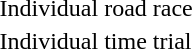<table>
<tr>
<td>Individual road race</td>
<td></td>
<td></td>
<td></td>
</tr>
<tr>
<td>Individual time trial</td>
<td></td>
<td></td>
<td></td>
</tr>
</table>
